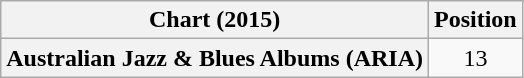<table class="wikitable plainrowheaders" style="text-align:center">
<tr>
<th scope="col">Chart (2015)</th>
<th scope="col">Position</th>
</tr>
<tr>
<th scope="row">Australian Jazz & Blues Albums (ARIA)</th>
<td>13</td>
</tr>
</table>
